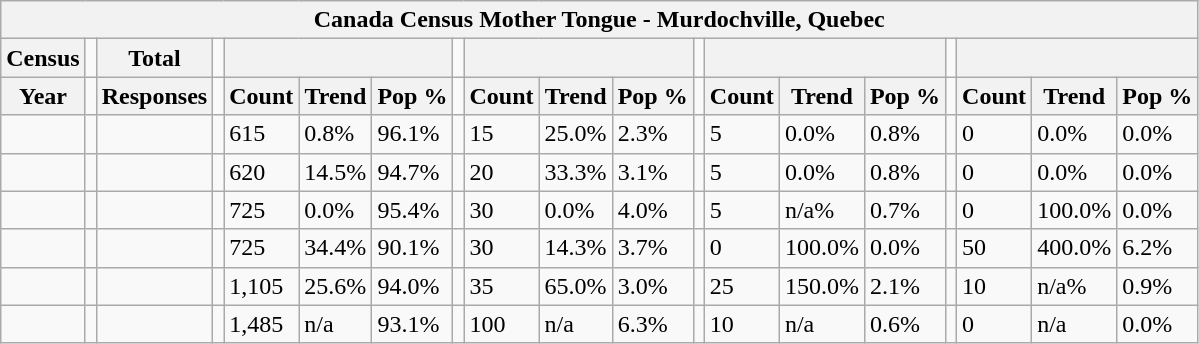<table class="wikitable">
<tr>
<th colspan="19">Canada Census Mother Tongue - Murdochville, Quebec</th>
</tr>
<tr>
<th>Census</th>
<td></td>
<th>Total</th>
<td colspan="1"></td>
<th colspan="3"></th>
<td colspan="1"></td>
<th colspan="3"></th>
<td colspan="1"></td>
<th colspan="3"></th>
<td colspan="1"></td>
<th colspan="3"></th>
</tr>
<tr>
<th>Year</th>
<td></td>
<th>Responses</th>
<td></td>
<th>Count</th>
<th>Trend</th>
<th>Pop %</th>
<td></td>
<th>Count</th>
<th>Trend</th>
<th>Pop %</th>
<td></td>
<th>Count</th>
<th>Trend</th>
<th>Pop %</th>
<td></td>
<th>Count</th>
<th>Trend</th>
<th>Pop %</th>
</tr>
<tr>
<td></td>
<td></td>
<td></td>
<td></td>
<td>615</td>
<td> 0.8%</td>
<td>96.1%</td>
<td></td>
<td>15</td>
<td> 25.0%</td>
<td>2.3%</td>
<td></td>
<td>5</td>
<td> 0.0%</td>
<td>0.8%</td>
<td></td>
<td>0</td>
<td> 0.0%</td>
<td>0.0%</td>
</tr>
<tr>
<td></td>
<td></td>
<td></td>
<td></td>
<td>620</td>
<td> 14.5%</td>
<td>94.7%</td>
<td></td>
<td>20</td>
<td> 33.3%</td>
<td>3.1%</td>
<td></td>
<td>5</td>
<td> 0.0%</td>
<td>0.8%</td>
<td></td>
<td>0</td>
<td> 0.0%</td>
<td>0.0%</td>
</tr>
<tr>
<td></td>
<td></td>
<td></td>
<td></td>
<td>725</td>
<td> 0.0%</td>
<td>95.4%</td>
<td></td>
<td>30</td>
<td> 0.0%</td>
<td>4.0%</td>
<td></td>
<td>5</td>
<td> n/a%</td>
<td>0.7%</td>
<td></td>
<td>0</td>
<td> 100.0%</td>
<td>0.0%</td>
</tr>
<tr>
<td></td>
<td></td>
<td></td>
<td></td>
<td>725</td>
<td> 34.4%</td>
<td>90.1%</td>
<td></td>
<td>30</td>
<td> 14.3%</td>
<td>3.7%</td>
<td></td>
<td>0</td>
<td> 100.0%</td>
<td>0.0%</td>
<td></td>
<td>50</td>
<td> 400.0%</td>
<td>6.2%</td>
</tr>
<tr>
<td></td>
<td></td>
<td></td>
<td></td>
<td>1,105</td>
<td> 25.6%</td>
<td>94.0%</td>
<td></td>
<td>35</td>
<td> 65.0%</td>
<td>3.0%</td>
<td></td>
<td>25</td>
<td> 150.0%</td>
<td>2.1%</td>
<td></td>
<td>10</td>
<td> n/a%</td>
<td>0.9%</td>
</tr>
<tr>
<td></td>
<td></td>
<td></td>
<td></td>
<td>1,485</td>
<td>n/a</td>
<td>93.1%</td>
<td></td>
<td>100</td>
<td>n/a</td>
<td>6.3%</td>
<td></td>
<td>10</td>
<td>n/a</td>
<td>0.6%</td>
<td></td>
<td>0</td>
<td>n/a</td>
<td>0.0%</td>
</tr>
</table>
